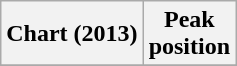<table class="wikitable sortable">
<tr>
<th>Chart (2013)</th>
<th>Peak<br>position</th>
</tr>
<tr>
</tr>
</table>
